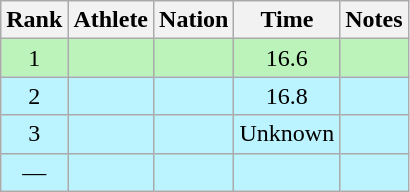<table class="wikitable sortable" style="text-align:center">
<tr>
<th>Rank</th>
<th>Athlete</th>
<th>Nation</th>
<th>Time</th>
<th>Notes</th>
</tr>
<tr bgcolor=bbf3bb>
<td>1</td>
<td align=left></td>
<td align=left></td>
<td>16.6</td>
<td></td>
</tr>
<tr bgcolor=BBF3FF>
<td>2</td>
<td align=left></td>
<td align=left></td>
<td>16.8</td>
<td></td>
</tr>
<tr bgcolor=BBF3FF>
<td>3</td>
<td align=left></td>
<td align=left></td>
<td data-sort-value=30.0>Unknown</td>
<td></td>
</tr>
<tr bgcolor=BBF3FF>
<td data-sort-value=4>—</td>
<td align=left></td>
<td align=left></td>
<td data-sort-value=99.9></td>
<td></td>
</tr>
</table>
